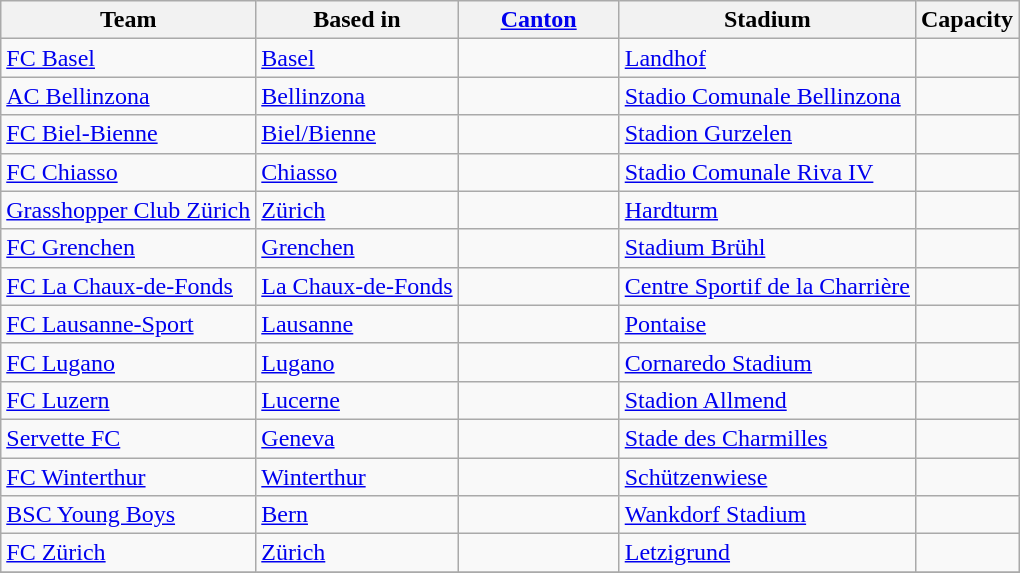<table class="wikitable sortable" style="text-align: left;">
<tr>
<th>Team</th>
<th>Based in</th>
<th width="100"><a href='#'>Canton</a></th>
<th>Stadium</th>
<th>Capacity</th>
</tr>
<tr>
<td><a href='#'>FC Basel</a></td>
<td><a href='#'>Basel</a></td>
<td></td>
<td><a href='#'>Landhof</a></td>
<td></td>
</tr>
<tr>
<td><a href='#'>AC Bellinzona</a></td>
<td><a href='#'>Bellinzona</a></td>
<td></td>
<td><a href='#'>Stadio Comunale Bellinzona</a></td>
<td></td>
</tr>
<tr>
<td><a href='#'>FC Biel-Bienne</a></td>
<td><a href='#'>Biel/Bienne</a></td>
<td></td>
<td><a href='#'>Stadion Gurzelen</a></td>
<td></td>
</tr>
<tr>
<td><a href='#'>FC Chiasso</a></td>
<td><a href='#'>Chiasso</a></td>
<td></td>
<td><a href='#'>Stadio Comunale Riva IV</a></td>
<td></td>
</tr>
<tr>
<td><a href='#'>Grasshopper Club Zürich</a></td>
<td><a href='#'>Zürich</a></td>
<td></td>
<td><a href='#'>Hardturm</a></td>
<td></td>
</tr>
<tr>
<td><a href='#'>FC Grenchen</a></td>
<td><a href='#'>Grenchen</a></td>
<td></td>
<td><a href='#'>Stadium Brühl</a></td>
<td></td>
</tr>
<tr>
<td><a href='#'>FC La Chaux-de-Fonds</a></td>
<td><a href='#'>La Chaux-de-Fonds</a></td>
<td></td>
<td><a href='#'>Centre Sportif de la Charrière</a></td>
<td></td>
</tr>
<tr>
<td><a href='#'>FC Lausanne-Sport</a></td>
<td><a href='#'>Lausanne</a></td>
<td></td>
<td><a href='#'>Pontaise</a></td>
<td></td>
</tr>
<tr>
<td><a href='#'>FC Lugano</a></td>
<td><a href='#'>Lugano</a></td>
<td></td>
<td><a href='#'>Cornaredo Stadium</a></td>
<td></td>
</tr>
<tr>
<td><a href='#'>FC Luzern</a></td>
<td><a href='#'>Lucerne</a></td>
<td></td>
<td><a href='#'>Stadion Allmend</a></td>
<td></td>
</tr>
<tr>
<td><a href='#'>Servette FC</a></td>
<td><a href='#'>Geneva</a></td>
<td></td>
<td><a href='#'>Stade des Charmilles</a></td>
<td></td>
</tr>
<tr>
<td><a href='#'>FC Winterthur</a></td>
<td><a href='#'>Winterthur</a></td>
<td></td>
<td><a href='#'>Schützenwiese</a></td>
<td></td>
</tr>
<tr>
<td><a href='#'>BSC Young Boys</a></td>
<td><a href='#'>Bern</a></td>
<td></td>
<td><a href='#'>Wankdorf Stadium</a></td>
<td></td>
</tr>
<tr>
<td><a href='#'>FC Zürich</a></td>
<td><a href='#'>Zürich</a></td>
<td></td>
<td><a href='#'>Letzigrund</a></td>
<td></td>
</tr>
<tr>
</tr>
</table>
